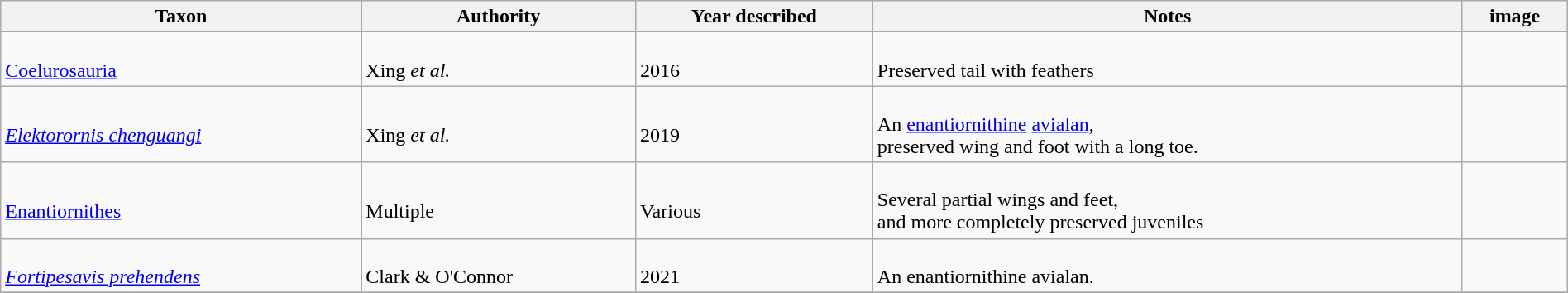<table class="wikitable sortable" align="center" width="100%">
<tr>
<th>Taxon</th>
<th>Authority</th>
<th>Year described</th>
<th>Notes</th>
<th>image</th>
</tr>
<tr>
<td><br><a href='#'>Coelurosauria</a></td>
<td><br>Xing <em>et al.</em></td>
<td><br>2016</td>
<td><br>Preserved tail with feathers</td>
<td></td>
</tr>
<tr>
<td><br><em><a href='#'>Elektorornis chenguangi</a></em></td>
<td><br>Xing <em>et al.</em></td>
<td><br>2019</td>
<td><br>An <a href='#'>enantiornithine</a> <a href='#'>avialan</a>, <br>preserved wing and foot with a long toe.</td>
<td></td>
</tr>
<tr>
<td><br><a href='#'>Enantiornithes</a></td>
<td><br>Multiple</td>
<td><br>Various</td>
<td><br>Several partial wings and feet,<br>and more completely preserved juveniles</td>
<td></td>
</tr>
<tr>
<td><br><em><a href='#'>Fortipesavis prehendens</a></em></td>
<td><br>Clark & O'Connor</td>
<td><br>2021</td>
<td><br>An enantiornithine avialan.</td>
<td></td>
</tr>
<tr>
</tr>
</table>
